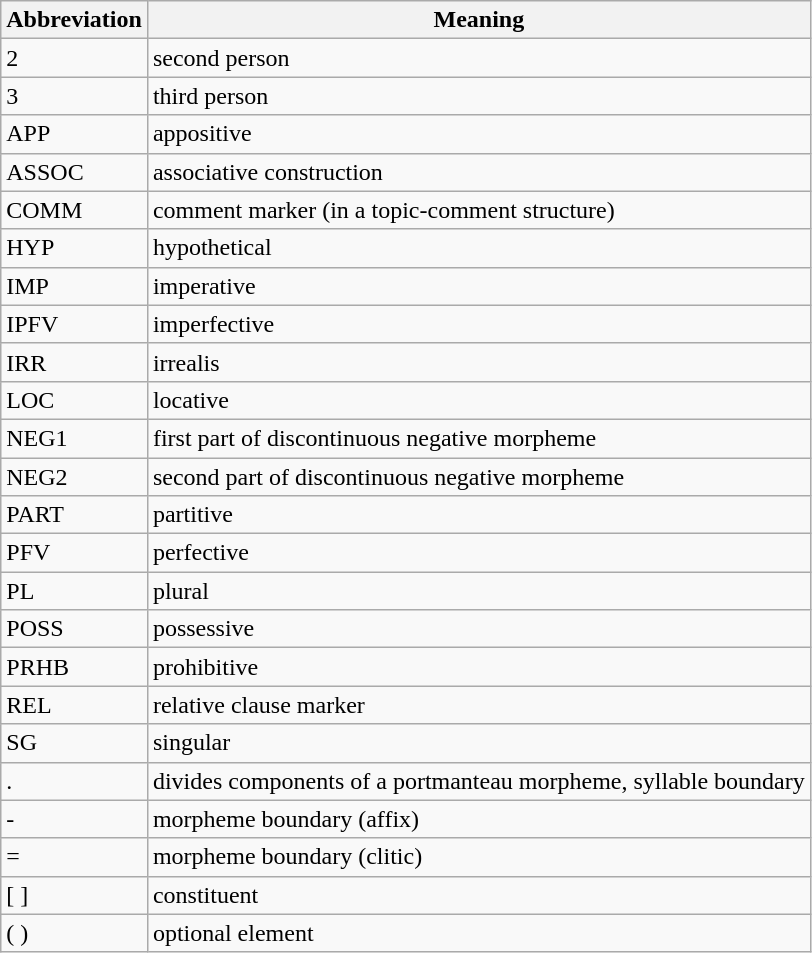<table class="wikitable sortable">
<tr>
<th>Abbreviation</th>
<th>Meaning</th>
</tr>
<tr>
<td>2</td>
<td>second person</td>
</tr>
<tr>
<td>3</td>
<td>third person</td>
</tr>
<tr>
<td>APP</td>
<td>appositive</td>
</tr>
<tr>
<td>ASSOC</td>
<td>associative construction</td>
</tr>
<tr>
<td>COMM</td>
<td>comment marker (in a topic-comment structure)</td>
</tr>
<tr>
<td>HYP</td>
<td>hypothetical</td>
</tr>
<tr>
<td>IMP</td>
<td>imperative</td>
</tr>
<tr>
<td>IPFV</td>
<td>imperfective</td>
</tr>
<tr>
<td>IRR</td>
<td>irrealis</td>
</tr>
<tr>
<td>LOC</td>
<td>locative</td>
</tr>
<tr>
<td>NEG1</td>
<td>first part of discontinuous negative morpheme</td>
</tr>
<tr>
<td>NEG2</td>
<td>second part of discontinuous negative morpheme</td>
</tr>
<tr>
<td>PART</td>
<td>partitive</td>
</tr>
<tr>
<td>PFV</td>
<td>perfective</td>
</tr>
<tr>
<td>PL</td>
<td>plural</td>
</tr>
<tr>
<td>POSS</td>
<td>possessive</td>
</tr>
<tr>
<td>PRHB</td>
<td>prohibitive</td>
</tr>
<tr>
<td>REL</td>
<td>relative clause marker</td>
</tr>
<tr>
<td>SG</td>
<td>singular</td>
</tr>
<tr>
<td>.</td>
<td>divides components of a portmanteau morpheme, syllable boundary</td>
</tr>
<tr>
<td>-</td>
<td>morpheme boundary (affix)</td>
</tr>
<tr>
<td>=</td>
<td>morpheme boundary (clitic)</td>
</tr>
<tr>
<td>[ ]</td>
<td>constituent</td>
</tr>
<tr>
<td>( )</td>
<td>optional element</td>
</tr>
</table>
